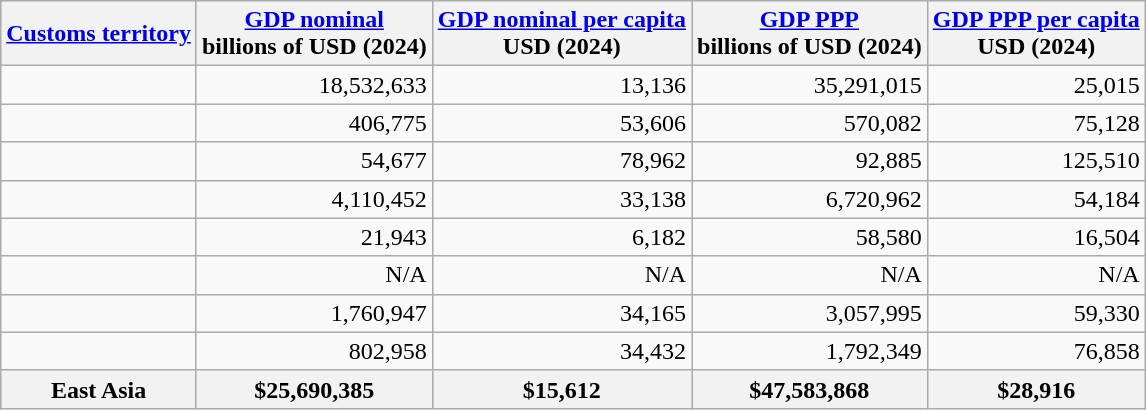<table class="wikitable sortable">
<tr>
<th class="unsortable"><a href='#'>Customs territory</a></th>
<th data-sort-type="number"><a href='#'>GDP nominal</a><br>billions of USD (2024)</th>
<th data-sort-type="number"><a href='#'>GDP nominal per capita</a><br>USD (2024)</th>
<th data-sort-type="number"><a href='#'>GDP PPP</a><br>billions of USD (2024)</th>
<th data-sort-type="number"><a href='#'>GDP PPP per capita</a><br>USD (2024)</th>
</tr>
<tr>
<td></td>
<td style="text-align:right;">18,532,633</td>
<td style="text-align:right;">13,136</td>
<td style="text-align:right;">35,291,015</td>
<td style="text-align:right;">25,015</td>
</tr>
<tr>
<td></td>
<td style="text-align:right;">406,775</td>
<td style="text-align:right;">53,606</td>
<td style="text-align:right;">570,082</td>
<td style="text-align:right;">75,128</td>
</tr>
<tr>
<td></td>
<td style="text-align:right;">54,677</td>
<td style="text-align:right;">78,962</td>
<td style="text-align:right;">92,885</td>
<td style="text-align:right;">125,510</td>
</tr>
<tr>
<td></td>
<td style="text-align:right;">4,110,452</td>
<td style="text-align:right;">33,138</td>
<td style="text-align:right;">6,720,962</td>
<td style="text-align:right;">54,184</td>
</tr>
<tr>
<td></td>
<td style="text-align:right;">21,943</td>
<td style="text-align:right;">6,182</td>
<td style="text-align:right;">58,580</td>
<td style="text-align:right;">16,504</td>
</tr>
<tr>
<td></td>
<td style="text-align:right;">N/A</td>
<td style="text-align:right;">N/A</td>
<td style="text-align:right;">N/A</td>
<td style="text-align:right;">N/A</td>
</tr>
<tr>
<td></td>
<td style="text-align:right;">1,760,947</td>
<td style="text-align:right;">34,165</td>
<td style="text-align:right;">3,057,995</td>
<td style="text-align:right;">59,330</td>
</tr>
<tr>
<td></td>
<td style="text-align:right;">802,958</td>
<td style="text-align:right;">34,432</td>
<td style="text-align:right;">1,792,349</td>
<td style="text-align:right;">76,858</td>
</tr>
<tr>
<th>East Asia</th>
<th>$25,690,385</th>
<th>$15,612</th>
<th>$47,583,868</th>
<th>$28,916</th>
</tr>
</table>
